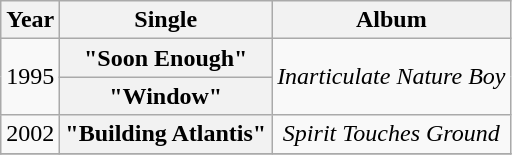<table class="wikitable plainrowheaders" style="text-align:center;">
<tr>
<th scope="col" rowspan="1">Year</th>
<th scope="col" rowspan="1">Single</th>
<th scope="col" rowspan="1">Album</th>
</tr>
<tr>
<td rowspan="2">1995</td>
<th scope="row">"Soon Enough"</th>
<td rowspan="2"><em>Inarticulate Nature Boy</em></td>
</tr>
<tr>
<th scope="row">"Window"</th>
</tr>
<tr>
<td rowspan="1">2002</td>
<th scope="row">"Building Atlantis"</th>
<td rowspan="1"><em>Spirit Touches Ground</em></td>
</tr>
<tr>
</tr>
</table>
